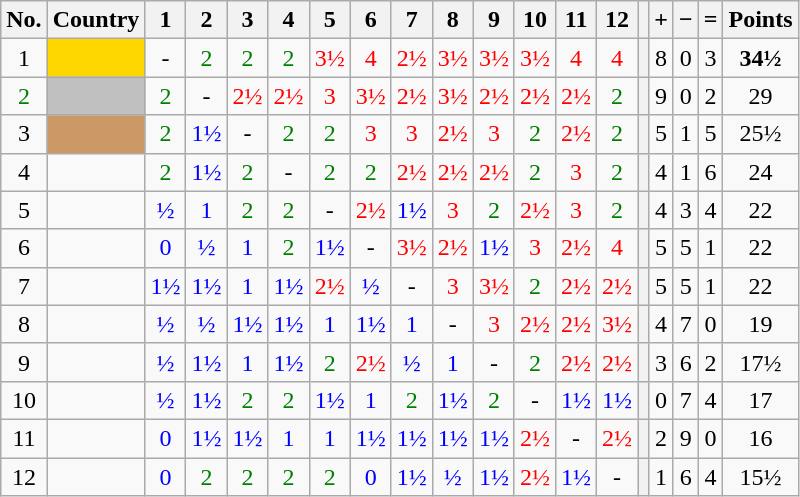<table class="wikitable" style="text-align:center">
<tr>
<th>No.</th>
<th>Country</th>
<th>1</th>
<th>2</th>
<th>3</th>
<th>4</th>
<th>5</th>
<th>6</th>
<th>7</th>
<th>8</th>
<th>9</th>
<th>10</th>
<th>11</th>
<th>12</th>
<th></th>
<th>+</th>
<th>−</th>
<th>=</th>
<th>Points</th>
</tr>
<tr>
<td>1</td>
<td align=left bgcolor="gold"></td>
<td>-</td>
<td style="color: green">2</td>
<td style="color: green">2</td>
<td style="color: green">2</td>
<td style="color: red;">3½</td>
<td style="color: red;">4</td>
<td style="color: red;">2½</td>
<td style="color: red;">3½</td>
<td style="color: red;">3½</td>
<td style="color: red;">3½</td>
<td style="color: red;">4</td>
<td style="color: red;">4</td>
<th></th>
<td>8</td>
<td>0</td>
<td>3</td>
<td><strong>34½</strong></td>
</tr>
<tr>
<td style="color: green">2</td>
<td align=left bgcolor="silver"></td>
<td style="color: green">2</td>
<td>-</td>
<td style="color: red;">2½</td>
<td style="color: red;">2½</td>
<td style="color: red;">3</td>
<td style="color: red;">3½</td>
<td style="color: red;">2½</td>
<td style="color: red;">3½</td>
<td style="color: red;">2½</td>
<td style="color: red;">2½</td>
<td style="color: red;">2½</td>
<td style="color: green">2</td>
<th></th>
<td>9</td>
<td>0</td>
<td>2</td>
<td>29</td>
</tr>
<tr>
<td>3</td>
<td align=left bgcolor="CC9966"></td>
<td style="color: green">2</td>
<td style="color: blue;">1½</td>
<td>-</td>
<td style="color: green">2</td>
<td style="color: green">2</td>
<td style="color: red;">3</td>
<td style="color: red;">3</td>
<td style="color: red;">2½</td>
<td style="color: red;">3</td>
<td style="color: green">2</td>
<td style="color: red;">2½</td>
<td style="color: green">2</td>
<th></th>
<td>5</td>
<td>1</td>
<td>5</td>
<td>25½</td>
</tr>
<tr>
<td>4</td>
<td style="text-align: left"></td>
<td style="color: green">2</td>
<td style="color: blue;">1½</td>
<td style="color: green">2</td>
<td>-</td>
<td style="color: green">2</td>
<td style="color: green">2</td>
<td style="color: red;">2½</td>
<td style="color: red;">2½</td>
<td style="color: red;">2½</td>
<td style="color: green">2</td>
<td style="color: red;">3</td>
<td style="color: green">2</td>
<th></th>
<td>4</td>
<td>1</td>
<td>6</td>
<td>24</td>
</tr>
<tr>
<td>5</td>
<td style="text-align: left"></td>
<td style="color: blue;">½</td>
<td style="color: blue;">1</td>
<td style="color: green">2</td>
<td style="color: green">2</td>
<td>-</td>
<td style="color: red;">2½</td>
<td style="color: blue;">1½</td>
<td style="color: red;">3</td>
<td style="color: green">2</td>
<td style="color: red;">2½</td>
<td style="color: red;">3</td>
<td style="color: green">2</td>
<th></th>
<td>4</td>
<td>3</td>
<td>4</td>
<td>22</td>
</tr>
<tr>
<td>6</td>
<td style="text-align: left"></td>
<td style="color: blue;">0</td>
<td style="color: blue;">½</td>
<td style="color: blue;">1</td>
<td style="color: green">2</td>
<td style="color: blue;">1½</td>
<td>-</td>
<td style="color: red;">3½</td>
<td style="color: red;">2½</td>
<td style="color: blue;">1½</td>
<td style="color: red;">3</td>
<td style="color: red;">2½</td>
<td style="color: red;">4</td>
<th></th>
<td>5</td>
<td>5</td>
<td>1</td>
<td>22</td>
</tr>
<tr>
<td>7</td>
<td style="text-align: left"></td>
<td style="color: blue;">1½</td>
<td style="color: blue;">1½</td>
<td style="color: blue;">1</td>
<td style="color: blue;">1½</td>
<td style="color: red;">2½</td>
<td style="color: blue;">½</td>
<td>-</td>
<td style="color: red;">3</td>
<td style="color: red;">3½</td>
<td style="color: green">2</td>
<td style="color: red;">2½</td>
<td style="color: red;">2½</td>
<th></th>
<td>5</td>
<td>5</td>
<td>1</td>
<td>22</td>
</tr>
<tr>
<td>8</td>
<td style="text-align: left"></td>
<td style="color: blue;">½</td>
<td style="color: blue;">½</td>
<td style="color: blue;">1½</td>
<td style="color: blue;">1½</td>
<td style="color: blue;">1</td>
<td style="color: blue;">1½</td>
<td style="color: blue;">1</td>
<td>-</td>
<td style="color: red;">3</td>
<td style="color: red;">2½</td>
<td style="color: red;">2½</td>
<td style="color: red;">3½</td>
<th></th>
<td>4</td>
<td>7</td>
<td>0</td>
<td>19</td>
</tr>
<tr>
<td>9</td>
<td style="text-align: left"></td>
<td style="color: blue;">½</td>
<td style="color: blue;">1½</td>
<td style="color: blue;">1</td>
<td style="color: blue;">1½</td>
<td style="color: green">2</td>
<td style="color: red;">2½</td>
<td style="color: blue;">½</td>
<td style="color: blue;">1</td>
<td>-</td>
<td style="color: green">2</td>
<td style="color: red;">2½</td>
<td style="color: red;">2½</td>
<th></th>
<td>3</td>
<td>6</td>
<td>2</td>
<td>17½</td>
</tr>
<tr>
<td>10</td>
<td style="text-align: left"></td>
<td style="color: blue;">½</td>
<td style="color: blue;">1½</td>
<td style="color: green">2</td>
<td style="color: green">2</td>
<td style="color: blue;">1½</td>
<td style="color: blue;">1</td>
<td style="color: green">2</td>
<td style="color: blue;">1½</td>
<td style="color: green">2</td>
<td>-</td>
<td style="color: blue;">1½</td>
<td style="color: blue;">1½</td>
<th></th>
<td>0</td>
<td>7</td>
<td>4</td>
<td>17</td>
</tr>
<tr>
<td>11</td>
<td style="text-align: left"></td>
<td style="color: blue;">0</td>
<td style="color: blue;">1½</td>
<td style="color: blue;">1½</td>
<td style="color: blue;">1</td>
<td style="color: blue;">1</td>
<td style="color: blue;">1½</td>
<td style="color: blue;">1½</td>
<td style="color: blue;">1½</td>
<td style="color: blue;">1½</td>
<td style="color: red;">2½</td>
<td>-</td>
<td style="color: red;">2½</td>
<th></th>
<td>2</td>
<td>9</td>
<td>0</td>
<td>16</td>
</tr>
<tr>
<td>12</td>
<td style="text-align: left"></td>
<td style="color: blue;">0</td>
<td style="color: green">2</td>
<td style="color: green">2</td>
<td style="color: green">2</td>
<td style="color: green">2</td>
<td style="color: blue;">0</td>
<td style="color: blue;">1½</td>
<td style="color: blue;">½</td>
<td style="color: blue;">1½</td>
<td style="color: red;">2½</td>
<td style="color: blue;">1½</td>
<td>-</td>
<th></th>
<td>1</td>
<td>6</td>
<td>4</td>
<td>15½</td>
</tr>
</table>
